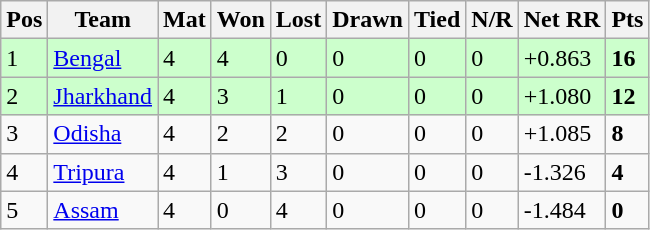<table class="wikitable">
<tr>
<th>Pos</th>
<th>Team</th>
<th>Mat</th>
<th>Won</th>
<th>Lost</th>
<th>Drawn</th>
<th>Tied</th>
<th>N/R</th>
<th>Net RR</th>
<th>Pts</th>
</tr>
<tr style="background:#cfc;">
<td>1</td>
<td><a href='#'>Bengal</a></td>
<td>4</td>
<td>4</td>
<td>0</td>
<td>0</td>
<td>0</td>
<td>0</td>
<td>+0.863</td>
<td><strong>16</strong></td>
</tr>
<tr style="background:#cfc;">
<td>2</td>
<td><a href='#'>Jharkhand</a></td>
<td>4</td>
<td>3</td>
<td>1</td>
<td>0</td>
<td>0</td>
<td>0</td>
<td>+1.080</td>
<td><strong>12</strong></td>
</tr>
<tr>
<td>3</td>
<td><a href='#'>Odisha</a></td>
<td>4</td>
<td>2</td>
<td>2</td>
<td>0</td>
<td>0</td>
<td>0</td>
<td>+1.085</td>
<td><strong>8</strong></td>
</tr>
<tr>
<td>4</td>
<td><a href='#'>Tripura</a></td>
<td>4</td>
<td>1</td>
<td>3</td>
<td>0</td>
<td>0</td>
<td>0</td>
<td>-1.326</td>
<td><strong>4</strong></td>
</tr>
<tr>
<td>5</td>
<td><a href='#'>Assam</a></td>
<td>4</td>
<td>0</td>
<td>4</td>
<td>0</td>
<td>0</td>
<td>0</td>
<td>-1.484</td>
<td><strong>0</strong></td>
</tr>
</table>
